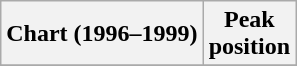<table class="wikitable plainrowheaders" style="text-align:center">
<tr>
<th scope="col">Chart (1996–1999)</th>
<th scope="col">Peak<br>position</th>
</tr>
<tr>
</tr>
</table>
